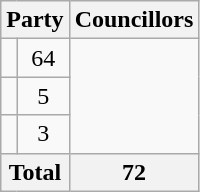<table class="wikitable">
<tr>
<th colspan=2>Party</th>
<th>Councillors</th>
</tr>
<tr>
<td></td>
<td align=center>64</td>
</tr>
<tr>
<td></td>
<td align=center>5</td>
</tr>
<tr>
<td></td>
<td align=center>3</td>
</tr>
<tr>
<th colspan=2>Total</th>
<th align=center>72</th>
</tr>
</table>
